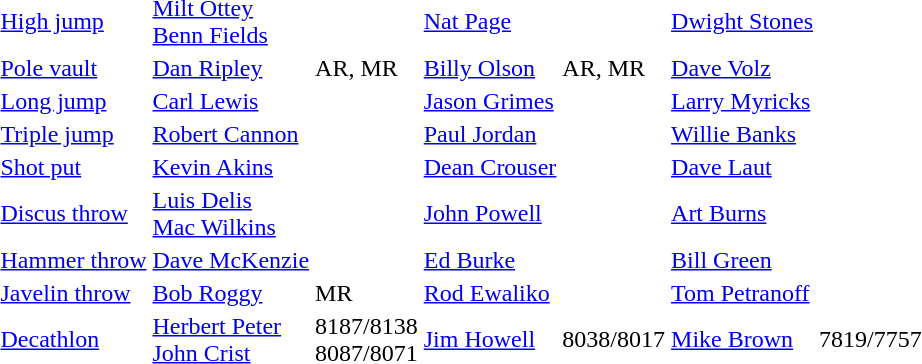<table>
<tr>
<td><a href='#'>High jump</a></td>
<td><a href='#'>Milt Ottey</a> <br> <a href='#'>Benn Fields</a></td>
<td><br></td>
<td><a href='#'>Nat Page</a></td>
<td></td>
<td><a href='#'>Dwight Stones</a></td>
<td></td>
</tr>
<tr>
<td><a href='#'>Pole vault</a></td>
<td><a href='#'>Dan Ripley</a></td>
<td> AR, MR</td>
<td><a href='#'>Billy Olson</a></td>
<td> AR, MR</td>
<td><a href='#'>Dave Volz</a></td>
<td></td>
</tr>
<tr>
<td><a href='#'>Long jump</a></td>
<td><a href='#'>Carl Lewis</a></td>
<td></td>
<td><a href='#'>Jason Grimes</a></td>
<td></td>
<td><a href='#'>Larry Myricks</a></td>
<td></td>
</tr>
<tr>
<td><a href='#'>Triple jump</a></td>
<td><a href='#'>Robert Cannon</a></td>
<td></td>
<td><a href='#'>Paul Jordan</a></td>
<td></td>
<td><a href='#'>Willie Banks</a></td>
<td></td>
</tr>
<tr>
<td><a href='#'>Shot put</a></td>
<td><a href='#'>Kevin Akins</a></td>
<td></td>
<td><a href='#'>Dean Crouser</a></td>
<td></td>
<td><a href='#'>Dave Laut</a></td>
<td></td>
</tr>
<tr>
<td><a href='#'>Discus throw</a></td>
<td><a href='#'>Luis Delis</a> <br><a href='#'>Mac Wilkins</a></td>
<td><br></td>
<td><a href='#'>John Powell</a></td>
<td></td>
<td><a href='#'>Art Burns</a></td>
<td></td>
</tr>
<tr>
<td><a href='#'>Hammer throw</a></td>
<td><a href='#'>Dave McKenzie</a></td>
<td></td>
<td><a href='#'>Ed Burke</a></td>
<td></td>
<td><a href='#'>Bill Green</a></td>
<td></td>
</tr>
<tr>
<td><a href='#'>Javelin throw</a></td>
<td><a href='#'>Bob Roggy</a></td>
<td> MR</td>
<td><a href='#'>Rod Ewaliko</a></td>
<td></td>
<td><a href='#'>Tom Petranoff</a></td>
<td></td>
</tr>
<tr>
<td><a href='#'>Decathlon</a></td>
<td><a href='#'>Herbert Peter</a> <br><a href='#'>John Crist</a></td>
<td>8187/8138<br>8087/8071</td>
<td><a href='#'>Jim Howell</a></td>
<td>8038/8017</td>
<td><a href='#'>Mike Brown</a></td>
<td>7819/7757</td>
</tr>
</table>
